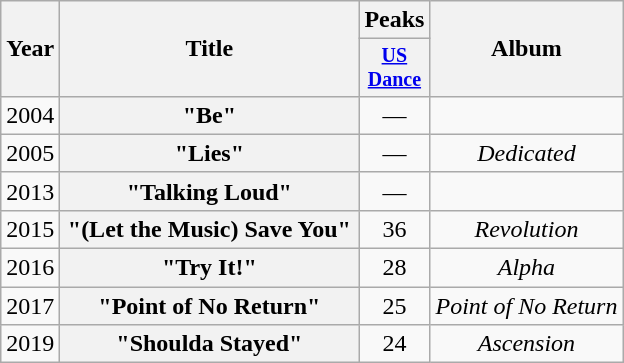<table class="wikitable plainrowheaders" style="text-align:center">
<tr>
<th rowspan="2">Year</th>
<th rowspan="2" style="width:12em;">Title</th>
<th colspan="1">Peaks</th>
<th rowspan="2">Album</th>
</tr>
<tr style="font-size:smaller;">
<th width="30"><a href='#'>US<br>Dance</a><br></th>
</tr>
<tr>
<td>2004</td>
<th scope="row">"Be"</th>
<td>—</td>
<td></td>
</tr>
<tr>
<td>2005</td>
<th scope="row">"Lies"</th>
<td>—</td>
<td><em>Dedicated</em></td>
</tr>
<tr>
<td>2013</td>
<th scope="row">"Talking Loud"</th>
<td>—</td>
<td></td>
</tr>
<tr>
<td>2015</td>
<th scope="row">"(Let the Music) Save You"</th>
<td>36</td>
<td><em>Revolution</em></td>
</tr>
<tr>
<td>2016</td>
<th scope="row">"Try It!"</th>
<td>28</td>
<td><em>Alpha</em></td>
</tr>
<tr>
<td>2017</td>
<th scope="row">"Point of No Return"</th>
<td>25</td>
<td><em>Point of No Return</em></td>
</tr>
<tr>
<td>2019</td>
<th scope="row">"Shoulda Stayed"</th>
<td>24</td>
<td><em>Ascension</em></td>
</tr>
</table>
